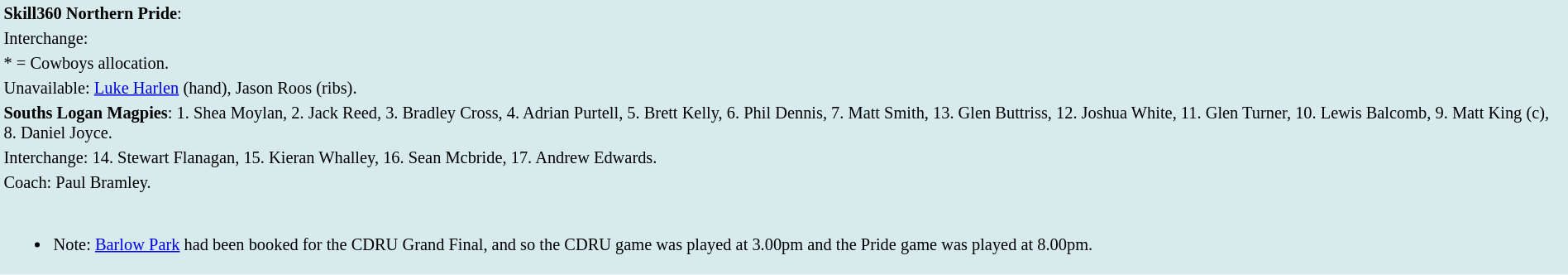<table style="background:#d7ebed; font-size:85%; width:100%;">
<tr>
<td><strong>Skill360 Northern Pride</strong>:             </td>
</tr>
<tr>
<td>Interchange:    </td>
</tr>
<tr>
<td>* = Cowboys allocation.</td>
</tr>
<tr>
<td>Unavailable: <a href='#'>Luke Harlen</a> (hand), Jason Roos (ribs).</td>
</tr>
<tr>
<td><strong>Souths Logan Magpies</strong>: 1. Shea Moylan, 2. Jack Reed, 3. Bradley Cross, 4. Adrian Purtell, 5. Brett Kelly, 6. Phil Dennis, 7. Matt Smith, 13. Glen Buttriss, 12. Joshua White, 11. Glen Turner, 10. Lewis Balcomb, 9. Matt King (c), 8. Daniel Joyce.</td>
</tr>
<tr>
<td>Interchange: 14. Stewart Flanagan, 15. Kieran Whalley, 16. Sean Mcbride, 17. Andrew Edwards.</td>
</tr>
<tr>
<td>Coach: Paul Bramley.</td>
</tr>
<tr>
<td><br><ul><li>Note: <a href='#'>Barlow Park</a> had been booked for the CDRU Grand Final, and so the CDRU game was played at 3.00pm and the Pride game was played at 8.00pm.</li></ul></td>
</tr>
</table>
